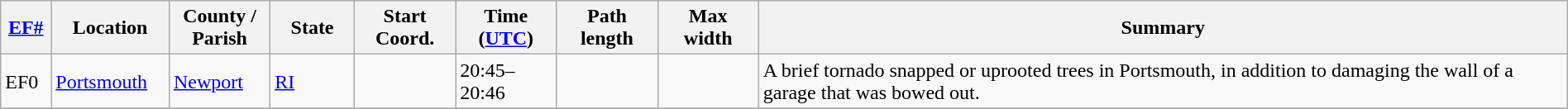<table class="wikitable sortable" style="width:100%;">
<tr>
<th scope="col"  style="width:3%; text-align:center;"><a href='#'>EF#</a></th>
<th scope="col"  style="width:7%; text-align:center;" class="unsortable">Location</th>
<th scope="col"  style="width:6%; text-align:center;" class="unsortable">County / Parish</th>
<th scope="col"  style="width:5%; text-align:center;">State</th>
<th scope="col"  style="width:6%; text-align:center;">Start Coord.</th>
<th scope="col"  style="width:6%; text-align:center;">Time (<a href='#'>UTC</a>)</th>
<th scope="col"  style="width:6%; text-align:center;">Path length</th>
<th scope="col"  style="width:6%; text-align:center;">Max width</th>
<th scope="col" class="unsortable" style="width:48%; text-align:center;">Summary</th>
</tr>
<tr>
<td bgcolor=>EF0</td>
<td><a href='#'>Portsmouth</a></td>
<td><a href='#'>Newport</a></td>
<td><a href='#'>RI</a></td>
<td></td>
<td>20:45–20:46</td>
<td></td>
<td></td>
<td>A brief tornado snapped or uprooted trees in Portsmouth, in addition to damaging the wall of a garage that was bowed out.</td>
</tr>
<tr>
</tr>
</table>
